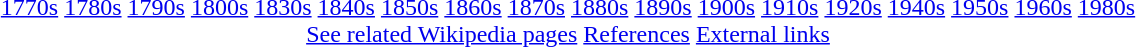<table id="toc" class="toc" summary="Contents" align="center">
<tr>
<th></th>
</tr>
<tr>
<td align="center"><br><a href='#'>1770s</a> <a href='#'>1780s</a> <a href='#'>1790s</a> <a href='#'>1800s</a> <a href='#'>1830s</a> <a href='#'>1840s</a> <a href='#'>1850s</a> <a href='#'>1860s</a> <a href='#'>1870s</a> <a href='#'>1880s</a> <a href='#'>1890s</a> <a href='#'>1900s</a> <a href='#'>1910s</a> <a href='#'>1920s</a> <a href='#'>1940s</a> <a href='#'>1950s</a> <a href='#'>1960s</a> <a href='#'>1980s</a><br><a href='#'>See related Wikipedia pages</a>  <a href='#'>References</a> <a href='#'>External links</a></td>
</tr>
</table>
